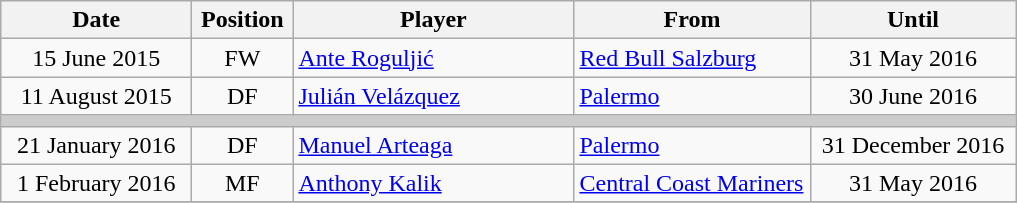<table class="wikitable" style="text-align: center;">
<tr>
<th width=120>Date</th>
<th width=60>Position</th>
<th width=180>Player</th>
<th width=150>From</th>
<th width=130>Until</th>
</tr>
<tr>
<td>15 June 2015</td>
<td>FW</td>
<td style="text-align:left;"> <a href='#'>Ante Roguljić</a></td>
<td style="text-align:left;"><a href='#'>Red Bull Salzburg</a></td>
<td>31 May 2016</td>
</tr>
<tr>
<td>11 August 2015</td>
<td>DF</td>
<td style="text-align:left;"> <a href='#'>Julián Velázquez</a></td>
<td style="text-align:left;"><a href='#'>Palermo</a></td>
<td>30 June 2016</td>
</tr>
<tr style="color:#CCCCCC;background-color:#CCCCCC">
<td colspan="6"></td>
</tr>
<tr>
<td>21 January 2016</td>
<td>DF</td>
<td style="text-align:left;"> <a href='#'>Manuel Arteaga</a></td>
<td style="text-align:left;"><a href='#'>Palermo</a></td>
<td>31 December 2016</td>
</tr>
<tr>
<td>1 February 2016</td>
<td>MF</td>
<td style="text-align:left;"> <a href='#'>Anthony Kalik</a></td>
<td style="text-align:left;"><a href='#'>Central Coast Mariners</a></td>
<td>31 May 2016</td>
</tr>
<tr>
</tr>
</table>
